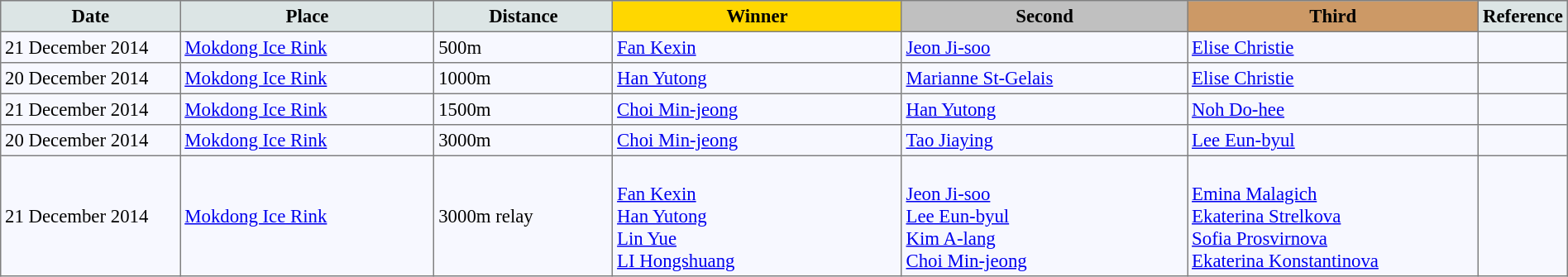<table bgcolor="#f7f8ff" cellpadding="3" cellspacing="0" border="1" style="font-size: 95%; border: gray solid 1px; border-collapse: collapse;">
<tr bgcolor="#CCCCCC">
<td align="center" bgcolor="#DCE5E5" width="150"><strong>Date</strong></td>
<td align="center" bgcolor="#DCE5E5" width="220"><strong>Place</strong></td>
<td align="center" bgcolor="#DCE5E5" width="150"><strong>Distance</strong></td>
<td align="center" bgcolor="gold" width="250"><strong>Winner</strong></td>
<td align="center" bgcolor="silver" width="250"><strong>Second</strong></td>
<td align="center" bgcolor="CC9966" width="250"><strong>Third</strong></td>
<td align="center" bgcolor="#DCE5E5" width="30"><strong>Reference</strong></td>
</tr>
<tr align="left">
<td>21 December 2014</td>
<td><a href='#'>Mokdong Ice Rink</a></td>
<td>500m</td>
<td> <a href='#'>Fan Kexin</a></td>
<td> <a href='#'>Jeon Ji-soo</a></td>
<td> <a href='#'>Elise Christie</a></td>
<td></td>
</tr>
<tr align="left">
<td>20 December 2014</td>
<td><a href='#'>Mokdong Ice Rink</a></td>
<td>1000m</td>
<td> <a href='#'>Han Yutong</a></td>
<td> <a href='#'>Marianne St-Gelais</a></td>
<td> <a href='#'>Elise Christie</a></td>
<td></td>
</tr>
<tr align="left">
<td>21 December 2014</td>
<td><a href='#'>Mokdong Ice Rink</a></td>
<td>1500m</td>
<td> <a href='#'>Choi Min-jeong</a></td>
<td> <a href='#'>Han Yutong</a></td>
<td> <a href='#'>Noh Do-hee</a></td>
<td></td>
</tr>
<tr align="left">
<td>20 December 2014</td>
<td><a href='#'>Mokdong Ice Rink</a></td>
<td>3000m</td>
<td> <a href='#'>Choi Min-jeong</a></td>
<td> <a href='#'>Tao Jiaying</a></td>
<td> <a href='#'>Lee Eun-byul</a></td>
<td></td>
</tr>
<tr align="left">
<td>21 December 2014</td>
<td><a href='#'>Mokdong Ice Rink</a></td>
<td>3000m relay</td>
<td><br><a href='#'>Fan Kexin</a><br><a href='#'>Han Yutong</a><br><a href='#'>Lin Yue</a><br><a href='#'>LI Hongshuang</a></td>
<td><br><a href='#'>Jeon Ji-soo</a><br><a href='#'>Lee Eun-byul</a><br><a href='#'>Kim A-lang</a><br><a href='#'>Choi Min-jeong</a></td>
<td><br><a href='#'>Emina Malagich</a><br><a href='#'>Ekaterina Strelkova </a><br><a href='#'>Sofia Prosvirnova</a><br><a href='#'>Ekaterina Konstantinova</a></td>
<td></td>
</tr>
</table>
